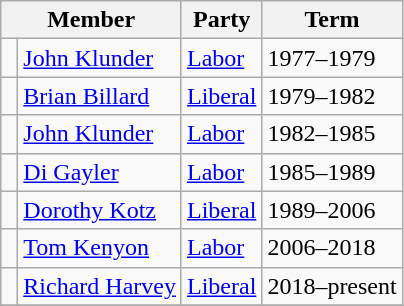<table class="wikitable">
<tr>
<th colspan="2">Member</th>
<th>Party</th>
<th>Term</th>
</tr>
<tr>
<td> </td>
<td><a href='#'>John Klunder</a></td>
<td><a href='#'>Labor</a></td>
<td>1977–1979</td>
</tr>
<tr>
<td> </td>
<td><a href='#'>Brian Billard</a></td>
<td><a href='#'>Liberal</a></td>
<td>1979–1982</td>
</tr>
<tr>
<td> </td>
<td><a href='#'>John Klunder</a></td>
<td><a href='#'>Labor</a></td>
<td>1982–1985</td>
</tr>
<tr>
<td> </td>
<td><a href='#'>Di Gayler</a></td>
<td><a href='#'>Labor</a></td>
<td>1985–1989</td>
</tr>
<tr>
<td> </td>
<td><a href='#'>Dorothy Kotz</a></td>
<td><a href='#'>Liberal</a></td>
<td>1989–2006</td>
</tr>
<tr>
<td> </td>
<td><a href='#'>Tom Kenyon</a></td>
<td><a href='#'>Labor</a></td>
<td>2006–2018</td>
</tr>
<tr>
<td> </td>
<td><a href='#'>Richard Harvey</a></td>
<td><a href='#'>Liberal</a></td>
<td>2018–present</td>
</tr>
<tr>
</tr>
</table>
